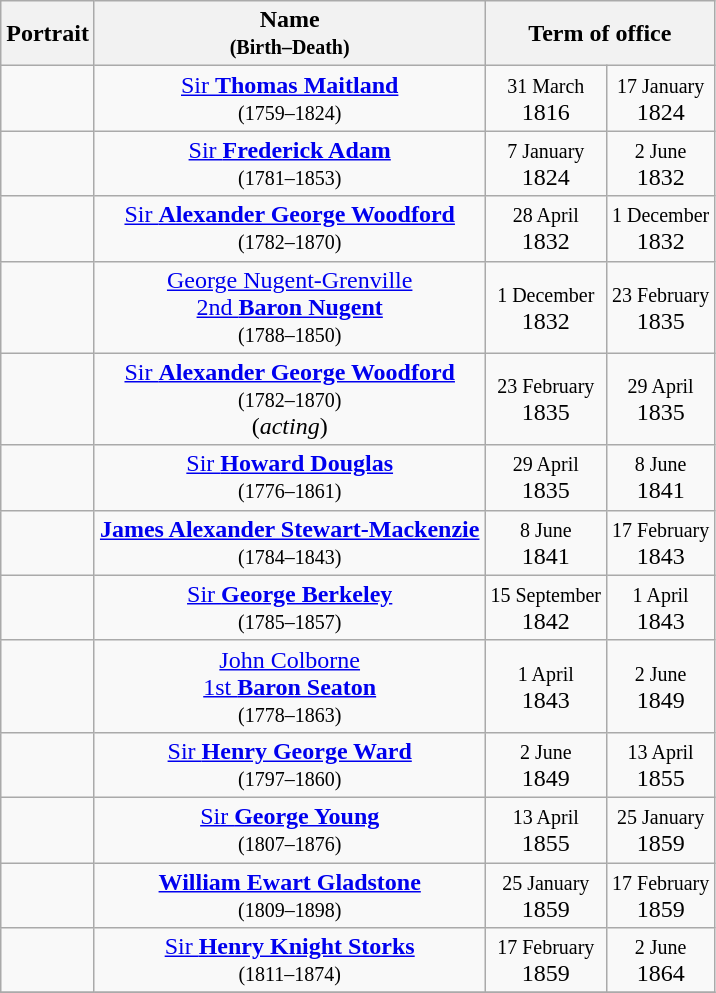<table class="wikitable"  style="text-align:center;">
<tr>
<th>Portrait</th>
<th>Name<br><small>(Birth–Death)</small></th>
<th colspan="2">Term of office</th>
</tr>
<tr>
<td></td>
<td><a href='#'>Sir <strong>Thomas Maitland</strong></a><br><small>(1759–1824)</small></td>
<td><small>31 March</small><br>1816</td>
<td><small>17 January</small><br>1824</td>
</tr>
<tr>
<td></td>
<td><a href='#'>Sir <strong>Frederick Adam</strong></a><br><small>(1781–1853)</small></td>
<td><small>7 January</small><br>1824</td>
<td><small>2 June</small><br>1832</td>
</tr>
<tr>
<td></td>
<td><a href='#'>Sir <strong>Alexander George Woodford</strong></a><br><small>(1782–1870)</small></td>
<td><small>28 April</small><br>1832</td>
<td><small>1 December</small><br>1832</td>
</tr>
<tr>
<td></td>
<td><a href='#'>George Nugent-Grenville<br>2nd <strong>Baron Nugent</strong></a><br><small>(1788–1850)</small></td>
<td><small>1 December</small><br>1832</td>
<td><small>23 February</small><br>1835</td>
</tr>
<tr>
<td></td>
<td><a href='#'>Sir <strong>Alexander George Woodford</strong></a><br><small>(1782–1870)</small><br>(<em>acting</em>)</td>
<td><small>23 February</small><br>1835</td>
<td><small>29 April</small><br>1835</td>
</tr>
<tr>
<td></td>
<td><a href='#'>Sir <strong>Howard Douglas</strong></a><br><small>(1776–1861)</small></td>
<td><small>29 April</small><br>1835</td>
<td><small>8 June</small><br>1841</td>
</tr>
<tr>
<td></td>
<td><strong><a href='#'>James Alexander Stewart-Mackenzie</a></strong><br><small>(1784–1843)</small></td>
<td><small>8 June</small><br>1841</td>
<td><small>17 February</small><br>1843</td>
</tr>
<tr>
<td></td>
<td><a href='#'>Sir <strong>George Berkeley</strong></a><br><small>(1785–1857)</small></td>
<td><small>15 September</small><br>1842</td>
<td><small>1 April</small><br>1843</td>
</tr>
<tr>
<td></td>
<td><a href='#'>John Colborne<br>1st <strong>Baron Seaton</strong></a><br><small>(1778–1863)</small></td>
<td><small>1 April</small><br>1843</td>
<td><small>2 June</small><br>1849</td>
</tr>
<tr>
<td></td>
<td><a href='#'>Sir <strong>Henry George Ward</strong></a><br><small>(1797–1860)</small></td>
<td><small>2 June</small><br>1849</td>
<td><small>13 April</small><br>1855</td>
</tr>
<tr>
<td></td>
<td><a href='#'>Sir <strong>George Young</strong></a><br><small>(1807–1876)</small></td>
<td><small>13 April</small><br>1855</td>
<td><small>25 January</small><br>1859</td>
</tr>
<tr>
<td></td>
<td><strong><a href='#'>William Ewart Gladstone</a></strong><br><small>(1809–1898)</small></td>
<td><small>25 January</small><br>1859</td>
<td><small>17 February</small><br>1859</td>
</tr>
<tr>
<td></td>
<td><a href='#'>Sir <strong>Henry Knight Storks</strong></a><br><small>(1811–1874)</small></td>
<td><small>17 February</small><br>1859</td>
<td><small>2 June</small><br>1864</td>
</tr>
<tr>
</tr>
</table>
